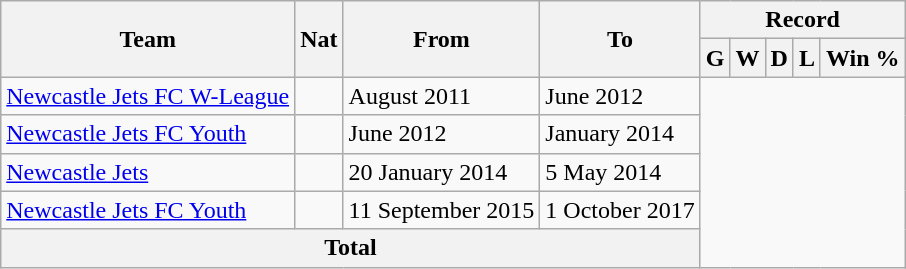<table class="wikitable" style="text-align: center">
<tr>
<th rowspan="2">Team</th>
<th rowspan="2">Nat</th>
<th rowspan="2">From</th>
<th rowspan="2">To</th>
<th colspan="5">Record</th>
</tr>
<tr>
<th>G</th>
<th>W</th>
<th>D</th>
<th>L</th>
<th>Win %</th>
</tr>
<tr>
<td align=left><a href='#'>Newcastle Jets FC W-League</a></td>
<td></td>
<td align=left>August 2011</td>
<td align=left>June 2012<br></td>
</tr>
<tr>
<td align=left><a href='#'>Newcastle Jets FC Youth</a></td>
<td></td>
<td align=left>June 2012</td>
<td align=left>January 2014<br></td>
</tr>
<tr>
<td align=left><a href='#'>Newcastle Jets</a></td>
<td></td>
<td align=left>20 January 2014</td>
<td align=left>5 May 2014<br></td>
</tr>
<tr>
<td align=left><a href='#'>Newcastle Jets FC Youth</a></td>
<td></td>
<td align=left>11 September 2015</td>
<td align=left>1 October 2017<br></td>
</tr>
<tr>
<th colspan="4">Total<br></th>
</tr>
</table>
